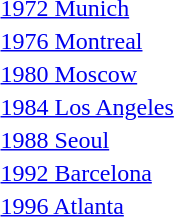<table>
<tr>
<td><a href='#'>1972 Munich</a><br></td>
<td></td>
<td></td>
<td></td>
</tr>
<tr>
<td><a href='#'>1976 Montreal</a><br></td>
<td></td>
<td></td>
<td></td>
</tr>
<tr>
<td><a href='#'>1980 Moscow</a><br></td>
<td></td>
<td></td>
<td></td>
</tr>
<tr>
<td><a href='#'>1984 Los Angeles</a><br></td>
<td></td>
<td></td>
<td></td>
</tr>
<tr>
<td><a href='#'>1988 Seoul</a><br></td>
<td></td>
<td></td>
<td></td>
</tr>
<tr>
<td><a href='#'>1992 Barcelona</a><br></td>
<td></td>
<td></td>
<td></td>
</tr>
<tr>
<td><a href='#'>1996 Atlanta</a><br></td>
<td></td>
<td></td>
<td></td>
</tr>
</table>
